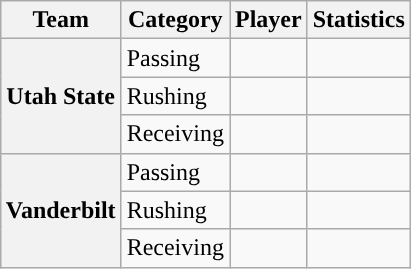<table class="wikitable" style="float:right">
<tr>
<th>Team</th>
<th>Category</th>
<th>Player</th>
<th>Statistics</th>
</tr>
<tr>
<th rowspan=3>Utah State</th>
<td>Passing</td>
<td></td>
<td></td>
</tr>
<tr>
<td>Rushing</td>
<td></td>
<td></td>
</tr>
<tr>
<td>Receiving</td>
<td></td>
<td></td>
</tr>
<tr>
<th rowspan=3>Vanderbilt</th>
<td>Passing</td>
<td></td>
<td></td>
</tr>
<tr>
<td>Rushing</td>
<td></td>
<td></td>
</tr>
<tr>
<td>Receiving</td>
<td></td>
<td></td>
</tr>
</table>
